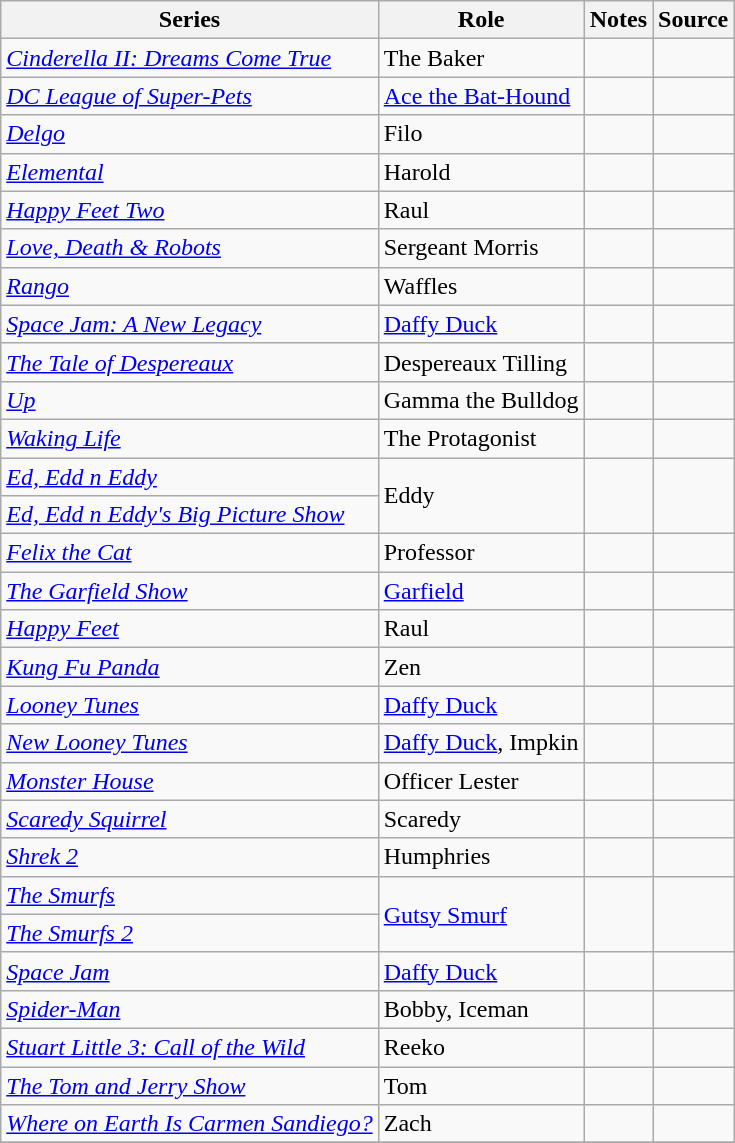<table class="wikitable sortable plainrowheaders">
<tr>
<th>Series</th>
<th>Role</th>
<th class="unsortable">Notes</th>
<th class="unsortable">Source</th>
</tr>
<tr>
<td><em><a href='#'>Cinderella II: Dreams Come True</a></em></td>
<td>The Baker</td>
<td></td>
<td></td>
</tr>
<tr>
<td><em><a href='#'>DC League of Super-Pets</a></em></td>
<td><a href='#'>Ace the Bat-Hound</a></td>
<td></td>
<td></td>
</tr>
<tr>
<td><em><a href='#'>Delgo</a></em></td>
<td>Filo</td>
<td></td>
<td></td>
</tr>
<tr>
<td><em><a href='#'>Elemental</a></em></td>
<td>Harold</td>
<td></td>
<td></td>
</tr>
<tr>
<td><em><a href='#'>Happy Feet Two</a></em></td>
<td>Raul</td>
<td></td>
<td></td>
</tr>
<tr>
<td><em><a href='#'>Love, Death & Robots</a></em></td>
<td>Sergeant Morris</td>
<td></td>
<td></td>
</tr>
<tr>
<td><em><a href='#'>Rango</a></em></td>
<td>Waffles</td>
<td></td>
<td></td>
</tr>
<tr>
<td><em><a href='#'>Space Jam: A New Legacy</a></em></td>
<td><a href='#'>Daffy Duck</a></td>
<td></td>
<td></td>
</tr>
<tr>
<td><em><a href='#'>The Tale of Despereaux</a></em></td>
<td>Despereaux Tilling</td>
<td></td>
<td></td>
</tr>
<tr>
<td><em><a href='#'>Up</a></em></td>
<td>Gamma the Bulldog</td>
<td></td>
<td></td>
</tr>
<tr>
<td><em><a href='#'>Waking Life</a></em></td>
<td>The Protagonist</td>
<td></td>
<td></td>
</tr>
<tr>
<td><em><a href='#'>Ed, Edd n Eddy</a></em></td>
<td rowspan="2">Eddy</td>
<td rowspan="2"></td>
<td rowspan="2"></td>
</tr>
<tr>
<td><em><a href='#'>Ed, Edd n Eddy's Big Picture Show</a></em></td>
</tr>
<tr>
<td><em><a href='#'>Felix the Cat</a></em></td>
<td>Professor</td>
<td></td>
<td></td>
</tr>
<tr>
<td><em><a href='#'>The Garfield Show</a></em></td>
<td><a href='#'>Garfield</a></td>
<td></td>
<td></td>
</tr>
<tr>
<td><em><a href='#'>Happy Feet</a></em></td>
<td>Raul</td>
<td></td>
<td></td>
</tr>
<tr>
<td><em><a href='#'>Kung Fu Panda</a></em></td>
<td>Zen</td>
<td></td>
<td></td>
</tr>
<tr>
<td><em><a href='#'>Looney Tunes</a></em></td>
<td><a href='#'>Daffy Duck</a></td>
<td></td>
<td></td>
</tr>
<tr>
<td><em><a href='#'>New Looney Tunes</a></em></td>
<td><a href='#'>Daffy Duck</a>, Impkin</td>
<td></td>
<td></td>
</tr>
<tr>
<td><em><a href='#'>Monster House</a></em></td>
<td>Officer Lester</td>
<td></td>
<td></td>
</tr>
<tr>
<td><em><a href='#'>Scaredy Squirrel</a></em></td>
<td>Scaredy</td>
<td></td>
<td></td>
</tr>
<tr>
<td><em><a href='#'>Shrek 2</a></em></td>
<td>Humphries</td>
<td></td>
<td></td>
</tr>
<tr>
<td><em><a href='#'>The Smurfs</a></em></td>
<td rowspan="2"><a href='#'>Gutsy Smurf</a></td>
<td rowspan="2"></td>
<td rowspan="2"></td>
</tr>
<tr>
<td><em><a href='#'>The Smurfs 2</a></em></td>
</tr>
<tr>
<td><em><a href='#'>Space Jam</a></em></td>
<td><a href='#'>Daffy Duck</a></td>
<td></td>
<td></td>
</tr>
<tr>
<td><em><a href='#'>Spider-Man</a></em></td>
<td>Bobby, Iceman</td>
<td></td>
<td></td>
</tr>
<tr>
<td><em><a href='#'>Stuart Little 3: Call of the Wild</a></em></td>
<td>Reeko</td>
<td></td>
<td></td>
</tr>
<tr>
<td><em><a href='#'>The Tom and Jerry Show</a></em></td>
<td>Tom</td>
<td></td>
<td></td>
</tr>
<tr>
<td><em><a href='#'>Where on Earth Is Carmen Sandiego?</a></em></td>
<td>Zach</td>
<td></td>
<td></td>
</tr>
<tr>
</tr>
<tr>
</tr>
</table>
